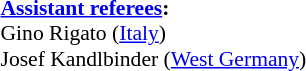<table style="width:100%; font-size:90%;">
<tr>
<td><br><strong><a href='#'>Assistant referees</a>:</strong>
<br>Gino Rigato (<a href='#'>Italy</a>)
<br>Josef Kandlbinder (<a href='#'>West Germany</a>)</td>
</tr>
</table>
